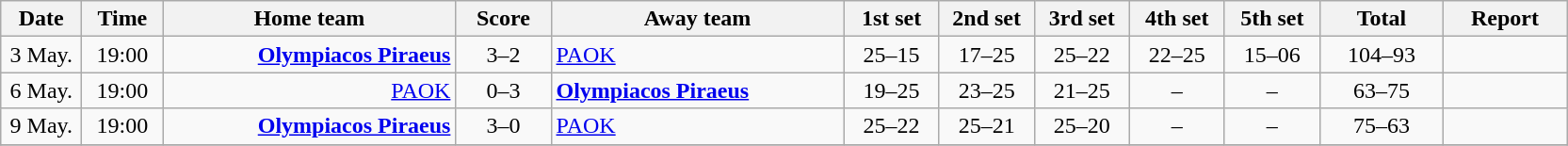<table class="wikitable" style="text-align: center; font-size:100%">
<tr>
<th width="50">Date</th>
<th width="50">Time</th>
<th width="200">Home team</th>
<th width="60">Score</th>
<th width="200">Away team</th>
<th width="60">1st set</th>
<th width="60">2nd set</th>
<th width="60">3rd set</th>
<th width="60">4th set</th>
<th width="60">5th set</th>
<th width="80">Total</th>
<th width="80">Report</th>
</tr>
<tr>
<td>3 May.</td>
<td>19:00</td>
<td align=right><strong><a href='#'>Olympiacos Piraeus</a></strong></td>
<td>3–2</td>
<td align=left><a href='#'>PAOK</a></td>
<td>25–15</td>
<td>17–25</td>
<td>25–22</td>
<td>22–25</td>
<td>15–06</td>
<td>104–93</td>
<td></td>
</tr>
<tr>
<td>6 May.</td>
<td>19:00</td>
<td align=right><a href='#'>PAOK</a></td>
<td>0–3</td>
<td align=left><strong><a href='#'>Olympiacos Piraeus</a></strong></td>
<td>19–25</td>
<td>23–25</td>
<td>21–25</td>
<td>–</td>
<td>–</td>
<td>63–75</td>
<td></td>
</tr>
<tr>
<td>9 May.</td>
<td>19:00</td>
<td align=right><strong><a href='#'>Olympiacos Piraeus</a></strong></td>
<td>3–0</td>
<td align=left><a href='#'>PAOK</a></td>
<td>25–22</td>
<td>25–21</td>
<td>25–20</td>
<td>–</td>
<td>–</td>
<td>75–63</td>
<td></td>
</tr>
<tr>
</tr>
</table>
